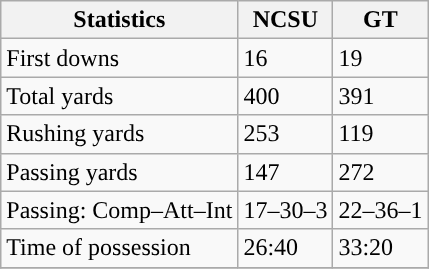<table class="wikitable" style="float: left;">
<tr>
<th>Statistics</th>
<th>NCSU</th>
<th>GT</th>
</tr>
<tr>
<td>First downs</td>
<td>16</td>
<td>19</td>
</tr>
<tr>
<td>Total yards</td>
<td>400</td>
<td>391</td>
</tr>
<tr>
<td>Rushing yards</td>
<td>253</td>
<td>119</td>
</tr>
<tr>
<td>Passing yards</td>
<td>147</td>
<td>272</td>
</tr>
<tr>
<td>Passing: Comp–Att–Int</td>
<td>17–30–3</td>
<td>22–36–1</td>
</tr>
<tr>
<td>Time of possession</td>
<td>26:40</td>
<td>33:20</td>
</tr>
<tr>
</tr>
</table>
